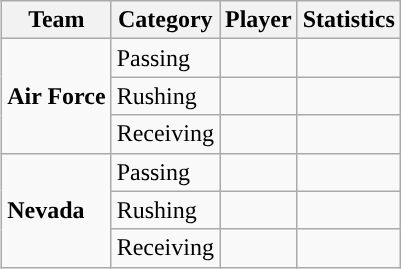<table class="wikitable" style="float: right;">
<tr>
<th>Team</th>
<th>Category</th>
<th>Player</th>
<th>Statistics</th>
</tr>
<tr>
<td rowspan=3><strong>Air Force</strong></td>
<td>Passing</td>
<td></td>
<td></td>
</tr>
<tr>
<td>Rushing</td>
<td></td>
<td></td>
</tr>
<tr>
<td>Receiving</td>
<td></td>
<td></td>
</tr>
<tr>
<td rowspan=3><strong>Nevada</strong></td>
<td>Passing</td>
<td></td>
<td></td>
</tr>
<tr>
<td>Rushing</td>
<td></td>
<td></td>
</tr>
<tr>
<td>Receiving</td>
<td></td>
<td></td>
</tr>
</table>
